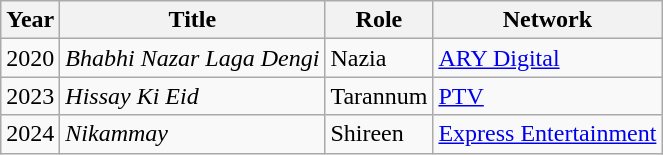<table class="wikitable sortable plainrowheaders">
<tr style="text-align:center;">
<th scope="col">Year</th>
<th scope="col">Title</th>
<th scope="col">Role</th>
<th scope="col">Network</th>
</tr>
<tr>
<td>2020</td>
<td><em>Bhabhi Nazar Laga Dengi</em></td>
<td>Nazia</td>
<td><a href='#'>ARY Digital</a></td>
</tr>
<tr>
<td>2023</td>
<td><em>Hissay Ki Eid</em></td>
<td>Tarannum</td>
<td><a href='#'>PTV</a></td>
</tr>
<tr>
<td>2024</td>
<td><em>Nikammay</em></td>
<td>Shireen</td>
<td><a href='#'>Express Entertainment</a></td>
</tr>
</table>
